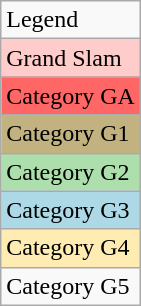<table class="wikitable sortable mw-collapsible mw-collapsed">
<tr>
<td>Legend</td>
</tr>
<tr bgcolor=#ffcccc>
<td>Grand Slam</td>
</tr>
<tr bgcolor=#FF6666>
<td>Category GA</td>
</tr>
<tr bgcolor=#C2B280>
<td>Category G1</td>
</tr>
<tr bgcolor="#ADDFAD">
<td>Category G2</td>
</tr>
<tr bgcolor="lightblue">
<td>Category G3</td>
</tr>
<tr bgcolor=#ffecb2>
<td>Category G4</td>
</tr>
<tr>
<td>Category G5</td>
</tr>
</table>
